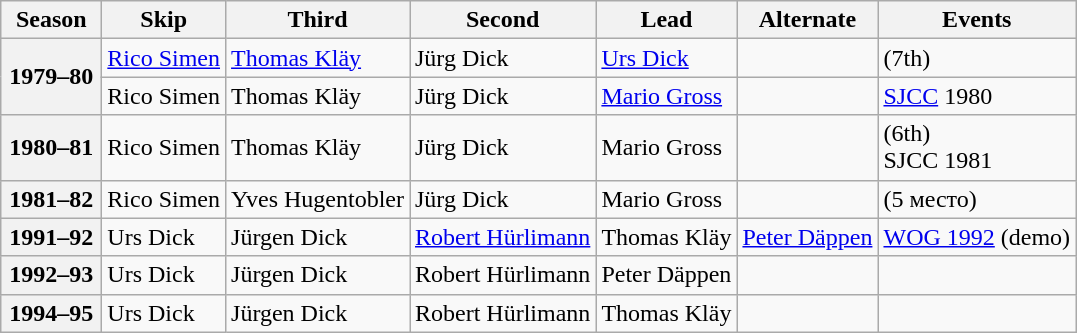<table class="wikitable">
<tr>
<th scope="col" width=60>Season</th>
<th scope="col">Skip</th>
<th scope="col">Third</th>
<th scope="col">Second</th>
<th scope="col">Lead</th>
<th scope="col">Alternate</th>
<th scope="col">Events</th>
</tr>
<tr>
<th scope="row" rowspan="2">1979–80</th>
<td><a href='#'>Rico Simen</a></td>
<td><a href='#'>Thomas Kläy</a></td>
<td>Jürg Dick</td>
<td><a href='#'>Urs Dick</a></td>
<td></td>
<td> (7th)</td>
</tr>
<tr>
<td>Rico Simen</td>
<td>Thomas Kläy</td>
<td>Jürg Dick</td>
<td><a href='#'>Mario Gross</a></td>
<td></td>
<td><a href='#'>SJCC</a> 1980 </td>
</tr>
<tr>
<th scope="row">1980–81</th>
<td>Rico Simen</td>
<td>Thomas Kläy</td>
<td>Jürg Dick</td>
<td>Mario Gross</td>
<td></td>
<td> (6th)<br>SJCC 1981 </td>
</tr>
<tr>
<th scope="row">1981–82</th>
<td>Rico Simen</td>
<td>Yves Hugentobler</td>
<td>Jürg Dick</td>
<td>Mario Gross</td>
<td></td>
<td> (5 место)</td>
</tr>
<tr>
<th scope="row">1991–92</th>
<td>Urs Dick</td>
<td>Jürgen Dick</td>
<td><a href='#'>Robert Hürlimann</a></td>
<td>Thomas Kläy</td>
<td><a href='#'>Peter Däppen</a></td>
<td><a href='#'>WOG 1992</a> (demo) </td>
</tr>
<tr>
<th scope="row">1992–93</th>
<td>Urs Dick</td>
<td>Jürgen Dick</td>
<td>Robert Hürlimann</td>
<td>Peter Däppen</td>
<td></td>
<td> </td>
</tr>
<tr>
<th scope="row">1994–95</th>
<td>Urs Dick</td>
<td>Jürgen Dick</td>
<td>Robert Hürlimann</td>
<td>Thomas Kläy</td>
<td></td>
<td></td>
</tr>
</table>
